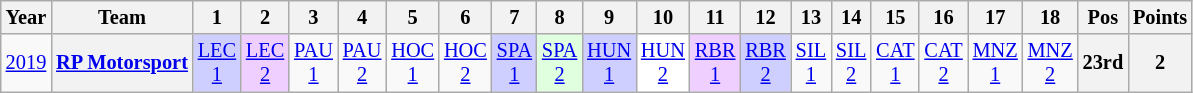<table class="wikitable" style="text-align:center; font-size:85%">
<tr>
<th>Year</th>
<th>Team</th>
<th>1</th>
<th>2</th>
<th>3</th>
<th>4</th>
<th>5</th>
<th>6</th>
<th>7</th>
<th>8</th>
<th>9</th>
<th>10</th>
<th>11</th>
<th>12</th>
<th>13</th>
<th>14</th>
<th>15</th>
<th>16</th>
<th>17</th>
<th>18</th>
<th>Pos</th>
<th>Points</th>
</tr>
<tr>
<td><a href='#'>2019</a></td>
<th nowrap><a href='#'>RP Motorsport</a></th>
<td style="background:#CFCFFF"><a href='#'>LEC<br>1</a><br></td>
<td style="background:#EFCFFF"><a href='#'>LEC<br>2</a><br></td>
<td><a href='#'>PAU<br>1</a></td>
<td><a href='#'>PAU<br>2</a></td>
<td><a href='#'>HOC<br>1</a></td>
<td><a href='#'>HOC<br>2</a></td>
<td style="background:#CFCFFF"><a href='#'>SPA<br>1</a><br></td>
<td style="background:#DFFFDF"><a href='#'>SPA<br>2</a><br></td>
<td style="background:#CFCFFF"><a href='#'>HUN<br>1</a><br></td>
<td style="background:#FFFFFF"><a href='#'>HUN<br>2</a><br></td>
<td style="background:#EFCFFF"><a href='#'>RBR<br>1</a><br></td>
<td style="background:#CFCFFF"><a href='#'>RBR<br>2</a><br></td>
<td><a href='#'>SIL<br>1</a></td>
<td><a href='#'>SIL<br>2</a></td>
<td><a href='#'>CAT<br>1</a></td>
<td><a href='#'>CAT<br>2</a></td>
<td><a href='#'>MNZ<br>1</a></td>
<td><a href='#'>MNZ<br>2</a></td>
<th>23rd</th>
<th>2</th>
</tr>
</table>
